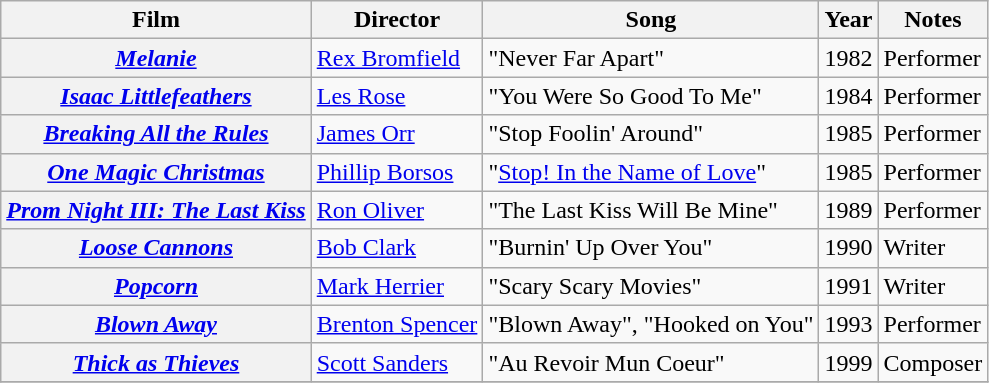<table class="wikitable plainrowheaders sortable">
<tr>
<th scope="col" class="unsortable">Film</th>
<th scope="col">Director</th>
<th scope="col">Song</th>
<th scope="col">Year</th>
<th scope="col" class="unsortable">Notes</th>
</tr>
<tr>
<th scope="row"><em><a href='#'>Melanie</a></em></th>
<td><a href='#'>Rex Bromfield</a></td>
<td>"Never Far Apart"</td>
<td>1982</td>
<td>Performer</td>
</tr>
<tr>
<th scope="row"><em><a href='#'>Isaac Littlefeathers</a></em></th>
<td><a href='#'>Les Rose</a></td>
<td>"You Were So Good To Me"</td>
<td>1984</td>
<td>Performer</td>
</tr>
<tr>
<th scope="row"><em><a href='#'>Breaking All the Rules</a></em></th>
<td><a href='#'>James Orr</a></td>
<td>"Stop Foolin' Around"</td>
<td>1985</td>
<td>Performer</td>
</tr>
<tr>
<th scope="row"><em><a href='#'>One Magic Christmas</a></em></th>
<td><a href='#'>Phillip Borsos</a></td>
<td>"<a href='#'>Stop! In the Name of Love</a>"</td>
<td>1985</td>
<td>Performer</td>
</tr>
<tr>
<th scope="row"><em><a href='#'>Prom Night III: The Last Kiss</a></em></th>
<td><a href='#'>Ron Oliver</a></td>
<td>"The Last Kiss Will Be Mine"</td>
<td>1989</td>
<td>Performer</td>
</tr>
<tr>
<th scope="row"><em><a href='#'>Loose Cannons</a></em></th>
<td><a href='#'>Bob Clark</a></td>
<td>"Burnin' Up Over You"</td>
<td>1990</td>
<td>Writer</td>
</tr>
<tr>
<th scope="row"><em><a href='#'>Popcorn</a></em></th>
<td><a href='#'>Mark Herrier</a></td>
<td>"Scary Scary Movies"</td>
<td>1991</td>
<td>Writer</td>
</tr>
<tr>
<th scope="row"><em><a href='#'>Blown Away</a></em></th>
<td><a href='#'>Brenton Spencer</a></td>
<td>"Blown Away", "Hooked on You"</td>
<td>1993</td>
<td>Performer</td>
</tr>
<tr>
<th scope="row"><em><a href='#'>Thick as Thieves</a></em></th>
<td><a href='#'>Scott Sanders</a></td>
<td>"Au Revoir Mun Coeur"</td>
<td>1999</td>
<td>Composer</td>
</tr>
<tr>
</tr>
</table>
